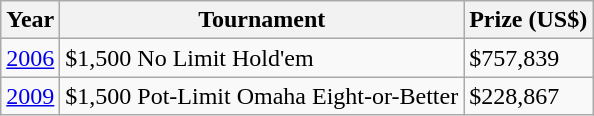<table class="wikitable">
<tr>
<th>Year</th>
<th>Tournament</th>
<th>Prize (US$)</th>
</tr>
<tr>
<td><a href='#'>2006</a></td>
<td>$1,500 No Limit Hold'em</td>
<td>$757,839</td>
</tr>
<tr>
<td><a href='#'>2009</a></td>
<td>$1,500 Pot-Limit Omaha Eight-or-Better</td>
<td>$228,867</td>
</tr>
</table>
